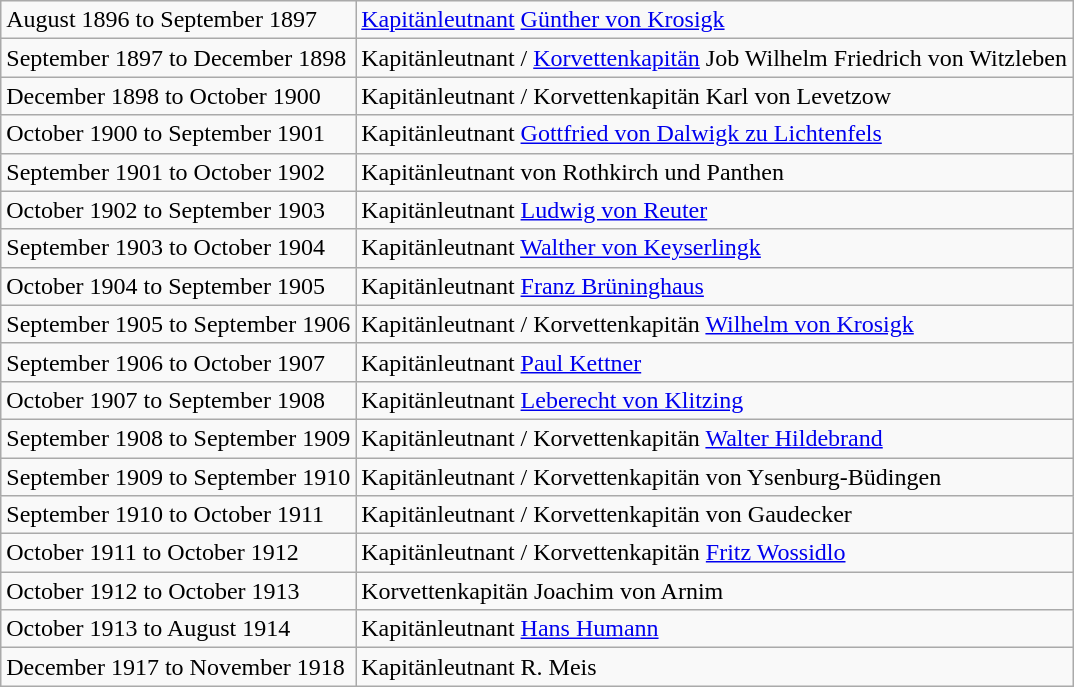<table class="wikitable">
<tr>
<td>August 1896 to September 1897</td>
<td><a href='#'>Kapitänleutnant</a> <a href='#'>Günther von Krosigk</a> </td>
</tr>
<tr>
<td>September 1897 to December 1898</td>
<td>Kapitänleutnant / <a href='#'>Korvettenkapitän</a> Job Wilhelm Friedrich von Witzleben</td>
</tr>
<tr>
<td>December 1898 to October 1900</td>
<td>Kapitänleutnant / Korvettenkapitän Karl von Levetzow</td>
</tr>
<tr>
<td>October 1900 to September 1901</td>
<td>Kapitänleutnant <a href='#'>Gottfried von Dalwigk zu Lichtenfels</a></td>
</tr>
<tr>
<td>September 1901 to October 1902</td>
<td>Kapitänleutnant von Rothkirch und Panthen</td>
</tr>
<tr>
<td>October 1902 to September 1903</td>
<td>Kapitänleutnant <a href='#'>Ludwig von Reuter</a></td>
</tr>
<tr>
<td>September 1903 to October 1904</td>
<td>Kapitänleutnant <a href='#'>Walther von Keyserlingk</a></td>
</tr>
<tr>
<td>October 1904 to September 1905</td>
<td>Kapitänleutnant <a href='#'>Franz Brüninghaus</a></td>
</tr>
<tr>
<td>September 1905 to September 1906</td>
<td>Kapitänleutnant / Korvettenkapitän <a href='#'>Wilhelm von Krosigk</a></td>
</tr>
<tr>
<td>September 1906 to October 1907</td>
<td>Kapitänleutnant <a href='#'>Paul Kettner</a></td>
</tr>
<tr>
<td>October 1907 to September 1908</td>
<td>Kapitänleutnant <a href='#'>Leberecht von Klitzing</a></td>
</tr>
<tr>
<td>September 1908 to September 1909</td>
<td>Kapitänleutnant / Korvettenkapitän <a href='#'>Walter Hildebrand</a></td>
</tr>
<tr>
<td>September 1909 to September 1910</td>
<td>Kapitänleutnant / Korvettenkapitän von Ysenburg-Büdingen</td>
</tr>
<tr>
<td>September 1910 to October 1911</td>
<td>Kapitänleutnant / Korvettenkapitän von Gaudecker</td>
</tr>
<tr>
<td>October 1911 to October 1912</td>
<td>Kapitänleutnant / Korvettenkapitän <a href='#'>Fritz Wossidlo</a></td>
</tr>
<tr>
<td>October 1912 to October 1913</td>
<td>Korvettenkapitän Joachim von Arnim</td>
</tr>
<tr>
<td>October 1913 to August 1914</td>
<td>Kapitänleutnant <a href='#'>Hans Humann</a></td>
</tr>
<tr>
<td>December 1917 to November 1918</td>
<td>Kapitänleutnant R. Meis</td>
</tr>
</table>
